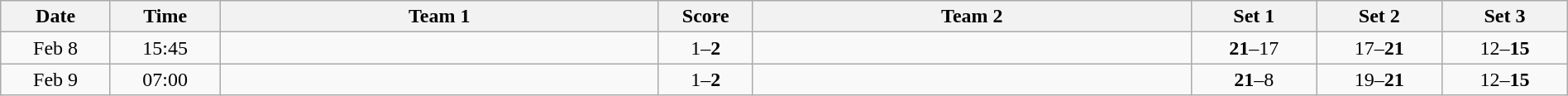<table class="wikitable" width="100%">
<tr>
<th style="width:7%">Date</th>
<th style="width:7%">Time</th>
<th style="width:28%">Team 1</th>
<th style="width:6%">Score</th>
<th style="width:28%">Team 2</th>
<th style="width:8%">Set 1</th>
<th style="width:8%">Set 2</th>
<th style="width:8%">Set 3</th>
</tr>
<tr>
<td style="text-align:center">Feb 8</td>
<td style="text-align:center">15:45</td>
<td style="text-align:right"></td>
<td style="text-align:center">1–<strong>2</strong></td>
<td style="text-align:left"><strong></strong></td>
<td style="text-align:center"><strong>21</strong>–17</td>
<td style="text-align:center">17–<strong>21</strong></td>
<td style="text-align:center">12–<strong>15</strong></td>
</tr>
<tr>
<td style="text-align:center">Feb 9</td>
<td style="text-align:center">07:00</td>
<td style="text-align:right"></td>
<td style="text-align:center">1–<strong>2</strong></td>
<td style="text-align:left"><strong></strong></td>
<td style="text-align:center"><strong>21</strong>–8</td>
<td style="text-align:center">19–<strong>21</strong></td>
<td style="text-align:center">12–<strong>15</strong></td>
</tr>
</table>
